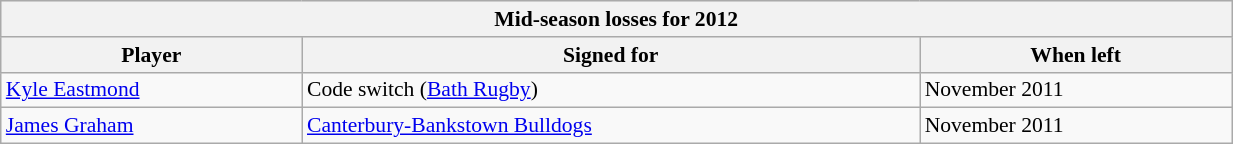<table class="wikitable"  style="width:65%; font-size:90%;">
<tr style="background:#efefef;">
<th colspan=11>Mid-season losses for 2012</th>
</tr>
<tr>
<th>Player</th>
<th>Signed for</th>
<th>When left</th>
</tr>
<tr>
<td><a href='#'>Kyle Eastmond</a></td>
<td>Code switch (<a href='#'>Bath Rugby</a>)</td>
<td>November 2011</td>
</tr>
<tr>
<td><a href='#'>James Graham</a></td>
<td><a href='#'>Canterbury-Bankstown Bulldogs</a></td>
<td>November 2011</td>
</tr>
</table>
